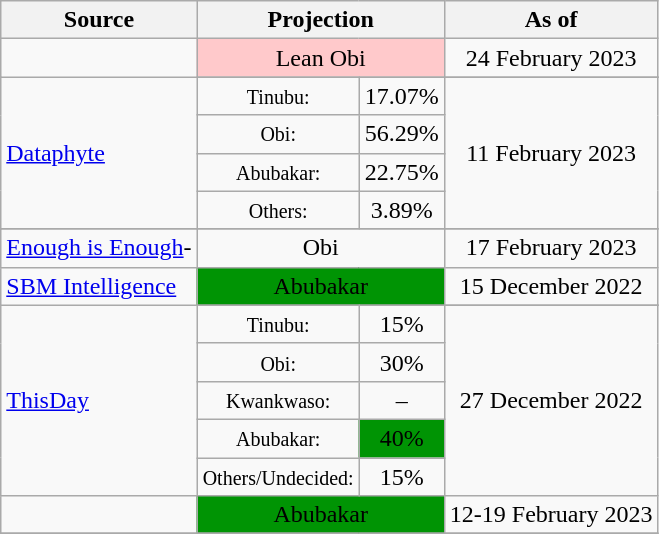<table class="wikitable" style="text-align:center">
<tr>
<th>Source</th>
<th colspan=2>Projection</th>
<th>As of</th>
</tr>
<tr>
<td align="left"></td>
<td colspan=2 bgcolor=#ffc9cb>Lean Obi</td>
<td>24 February 2023</td>
</tr>
<tr>
<td rowspan=5 align="left"><a href='#'>Dataphyte</a></td>
</tr>
<tr>
<td><small>Tinubu:</small></td>
<td>17.07%</td>
<td rowspan=4>11 February 2023</td>
</tr>
<tr>
<td><small>Obi:</small></td>
<td>56.29%</td>
</tr>
<tr>
<td><small>Abubakar:</small></td>
<td>22.75%</td>
</tr>
<tr>
<td><small>Others:</small></td>
<td>3.89%</td>
</tr>
<tr>
</tr>
<tr>
<td align="left"><a href='#'>Enough is Enough</a>-<br></td>
<td colspan=2 >Obi</td>
<td>17 February 2023</td>
</tr>
<tr>
<td align="left"><a href='#'>SBM Intelligence</a></td>
<td colspan=2 bgcolor=#009404>Abubakar</td>
<td>15 December 2022</td>
</tr>
<tr>
<td rowspan=6 align="left"><a href='#'>ThisDay</a></td>
</tr>
<tr>
<td><small>Tinubu:</small></td>
<td>15%</td>
<td rowspan=5>27 December 2022</td>
</tr>
<tr>
<td><small>Obi:</small></td>
<td>30%</td>
</tr>
<tr>
<td><small>Kwankwaso:</small></td>
<td>–</td>
</tr>
<tr>
<td><small>Abubakar:</small></td>
<td bgcolor=#009404>40%</td>
</tr>
<tr>
<td><small>Others/Undecided:</small></td>
<td>15%</td>
</tr>
<tr>
<td align="left"></td>
<td colspan=2 bgcolor=#009404>Abubakar</td>
<td>12-19 February 2023</td>
</tr>
<tr>
</tr>
</table>
